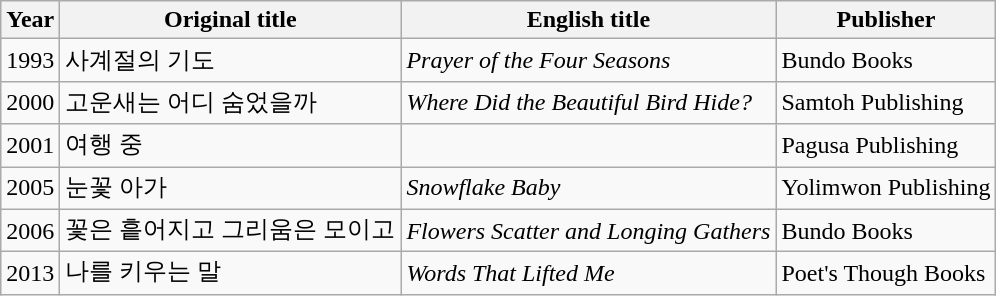<table class="wikitable">
<tr>
<th>Year</th>
<th>Original title</th>
<th>English title</th>
<th>Publisher</th>
</tr>
<tr>
<td>1993</td>
<td>사계절의 기도</td>
<td><em>Prayer of the Four Seasons</em></td>
<td>Bundo Books</td>
</tr>
<tr>
<td>2000</td>
<td>고운새는 어디 숨었을까</td>
<td><em>Where Did the Beautiful Bird Hide?</em></td>
<td>Samtoh Publishing</td>
</tr>
<tr>
<td>2001</td>
<td>여행 중</td>
<td><em></em></td>
<td>Pagusa Publishing</td>
</tr>
<tr>
<td>2005</td>
<td>눈꽃 아가</td>
<td><em>Snowflake Baby</em></td>
<td>Yolimwon Publishing</td>
</tr>
<tr>
<td>2006</td>
<td>꽃은 흩어지고 그리움은 모이고</td>
<td><em>Flowers Scatter and Longing Gathers</em></td>
<td>Bundo Books</td>
</tr>
<tr>
<td>2013</td>
<td>나를 키우는 말</td>
<td><em>Words That Lifted Me</em></td>
<td>Poet's Though Books</td>
</tr>
</table>
